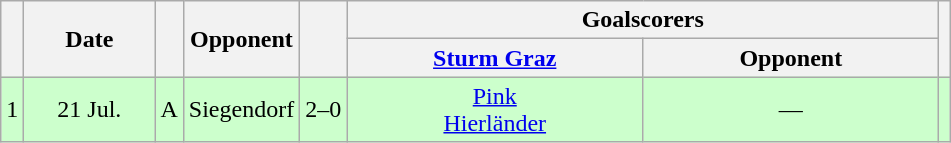<table class="wikitable" Style="text-align: center">
<tr>
<th rowspan="2"></th>
<th rowspan="2" style="width:80px">Date</th>
<th rowspan="2"></th>
<th rowspan="2">Opponent</th>
<th rowspan="2"><br></th>
<th colspan="2">Goalscorers</th>
<th rowspan="2"></th>
</tr>
<tr>
<th style="width:190px"><a href='#'>Sturm Graz</a></th>
<th style="width:190px">Opponent</th>
</tr>
<tr style="background:#cfc">
<td>1</td>
<td>21 Jul.</td>
<td>A</td>
<td>Siegendorf</td>
<td>2–0</td>
<td><a href='#'>Pink</a> <br><a href='#'>Hierländer</a> </td>
<td>—</td>
<td></td>
</tr>
</table>
